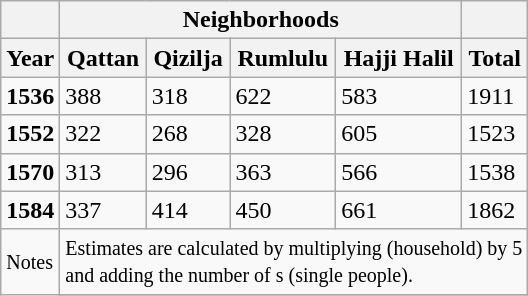<table class="wikitable collapsible mw-collapsed floatleft">
<tr>
<th></th>
<th colspan = 4>Neighborhoods</th>
<th></th>
</tr>
<tr>
<th>Year</th>
<th>Qattan</th>
<th>Qizilja</th>
<th>Rumlulu</th>
<th>Hajji Halil</th>
<th>Total</th>
</tr>
<tr>
<td><strong>1536</strong></td>
<td>388</td>
<td>318</td>
<td>622</td>
<td>583</td>
<td>1911</td>
</tr>
<tr>
<td><strong>1552</strong></td>
<td>322</td>
<td>268</td>
<td>328</td>
<td>605</td>
<td>1523</td>
</tr>
<tr>
<td><strong>1570</strong></td>
<td>313</td>
<td>296</td>
<td>363</td>
<td>566</td>
<td>1538</td>
</tr>
<tr>
<td><strong>1584</strong></td>
<td>337</td>
<td>414</td>
<td>450</td>
<td>661</td>
<td>1862</td>
</tr>
<tr>
<td rowspan=2><small>Notes</small></td>
<td colspan = 5><small>Estimates are calculated by multiplying  (household) by 5<br> and adding the number of s (single people).</small></td>
</tr>
<tr>
</tr>
</table>
